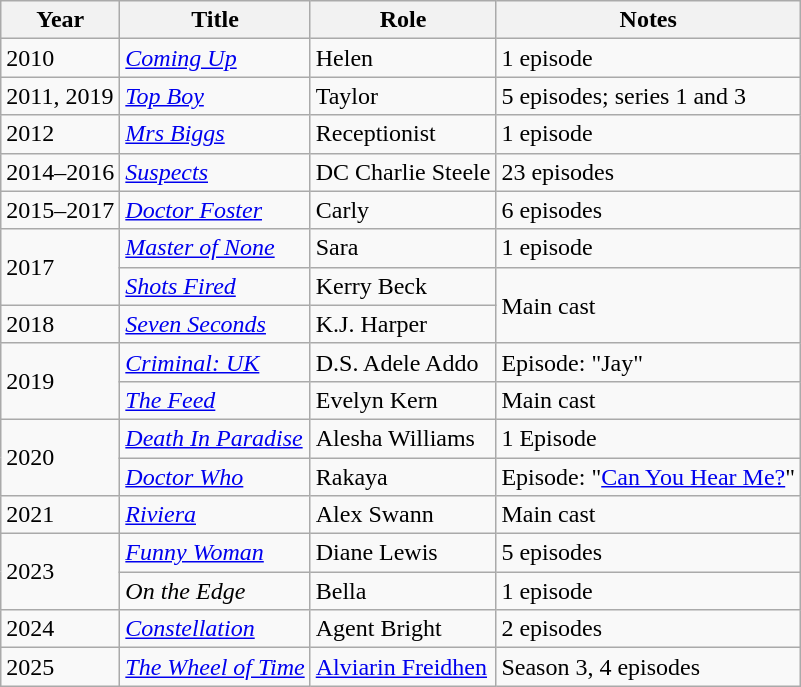<table class="wikitable">
<tr>
<th>Year</th>
<th>Title</th>
<th>Role</th>
<th>Notes</th>
</tr>
<tr>
<td>2010</td>
<td><em><a href='#'>Coming Up</a></em></td>
<td>Helen</td>
<td>1 episode</td>
</tr>
<tr>
<td>2011, 2019</td>
<td><em><a href='#'>Top Boy</a></em></td>
<td>Taylor</td>
<td>5 episodes; series 1 and 3</td>
</tr>
<tr>
<td>2012</td>
<td><em><a href='#'>Mrs Biggs</a></em></td>
<td>Receptionist</td>
<td>1 episode</td>
</tr>
<tr>
<td>2014–2016</td>
<td><em><a href='#'>Suspects</a></em></td>
<td>DC Charlie Steele</td>
<td>23 episodes</td>
</tr>
<tr>
<td>2015–2017</td>
<td><em><a href='#'>Doctor Foster</a></em></td>
<td>Carly</td>
<td>6 episodes</td>
</tr>
<tr>
<td rowspan="2">2017</td>
<td><em><a href='#'>Master of None</a></em></td>
<td>Sara</td>
<td>1 episode</td>
</tr>
<tr>
<td><em><a href='#'>Shots Fired</a></em></td>
<td>Kerry Beck</td>
<td rowspan="2">Main cast</td>
</tr>
<tr>
<td>2018</td>
<td><em><a href='#'>Seven Seconds</a></em></td>
<td>K.J. Harper</td>
</tr>
<tr>
<td rowspan="2">2019</td>
<td><em><a href='#'>Criminal: UK</a></em></td>
<td>D.S. Adele Addo</td>
<td>Episode: "Jay"</td>
</tr>
<tr>
<td><em><a href='#'>The Feed</a></em></td>
<td>Evelyn Kern</td>
<td>Main cast</td>
</tr>
<tr>
<td rowspan="2">2020</td>
<td><em><a href='#'>Death In Paradise</a></em></td>
<td>Alesha Williams</td>
<td>1 Episode</td>
</tr>
<tr>
<td><em><a href='#'>Doctor Who</a></em></td>
<td>Rakaya</td>
<td>Episode: "<a href='#'>Can You Hear Me?</a>"</td>
</tr>
<tr>
<td>2021</td>
<td><em><a href='#'>Riviera</a></em></td>
<td>Alex Swann</td>
<td>Main cast</td>
</tr>
<tr>
<td rowspan="2">2023</td>
<td><em><a href='#'>Funny Woman</a></em></td>
<td>Diane Lewis</td>
<td>5 episodes</td>
</tr>
<tr>
<td><em>On the Edge</em></td>
<td>Bella</td>
<td>1 episode</td>
</tr>
<tr>
<td>2024</td>
<td><em><a href='#'>Constellation</a></em></td>
<td>Agent Bright</td>
<td>2 episodes</td>
</tr>
<tr>
<td>2025</td>
<td data-sort-value="Wheel of Time, The"><a href='#'><em>The Wheel of Time</em></a></td>
<td><a href='#'>Alviarin Freidhen</a></td>
<td>Season 3, 4 episodes</td>
</tr>
</table>
